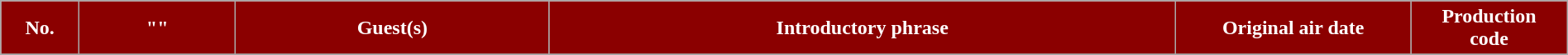<table class="wikitable plainrowheaders" style="width:100%; margin:auto;">
<tr>
<th style="background:darkRed; color:#fff; width:5%;"><abbr>No.</abbr></th>
<th style="background:darkRed; color:#fff; width:10%;">"<a href='#'></a>"</th>
<th style="background:darkRed; color:#fff; width:20%;">Guest(s)</th>
<th style="background:darkRed; color:#fff; width:40%;">Introductory phrase</th>
<th style="background:darkRed; color:#fff; width:15%;">Original air date</th>
<th style="background:darkRed; color:#fff; width:10%;">Production <br> code</th>
</tr>
<tr>
</tr>
</table>
